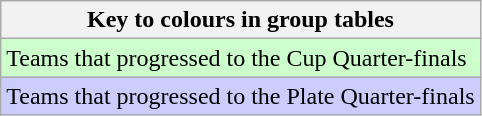<table class="wikitable">
<tr>
<th>Key to colours in group tables</th>
</tr>
<tr bgcolor=#ccffcc>
<td>Teams that progressed to the Cup Quarter-finals</td>
</tr>
<tr bgcolor=#ccccff>
<td>Teams that progressed to the Plate Quarter-finals</td>
</tr>
</table>
